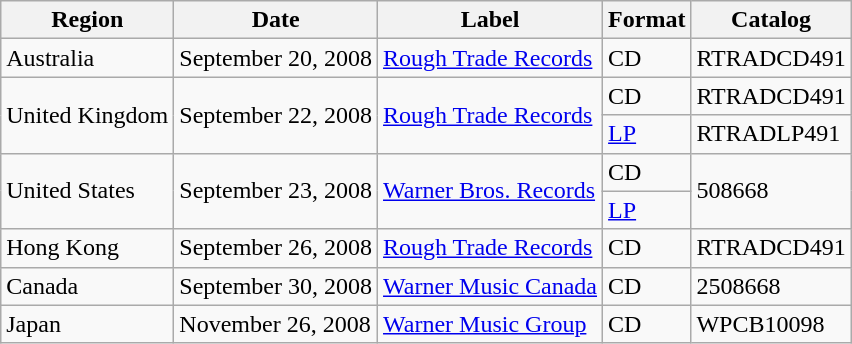<table class="wikitable">
<tr>
<th>Region</th>
<th>Date</th>
<th>Label</th>
<th>Format</th>
<th>Catalog</th>
</tr>
<tr>
<td>Australia</td>
<td>September 20, 2008</td>
<td><a href='#'>Rough Trade Records</a></td>
<td>CD</td>
<td>RTRADCD491</td>
</tr>
<tr>
<td rowspan="2">United Kingdom</td>
<td rowspan="2">September 22, 2008</td>
<td rowspan="2"><a href='#'>Rough Trade Records</a></td>
<td>CD</td>
<td>RTRADCD491</td>
</tr>
<tr>
<td><a href='#'>LP</a></td>
<td>RTRADLP491</td>
</tr>
<tr>
<td rowspan="2">United States</td>
<td rowspan="2">September 23, 2008</td>
<td rowspan="2"><a href='#'>Warner Bros. Records</a></td>
<td>CD</td>
<td rowspan="2">508668</td>
</tr>
<tr>
<td><a href='#'>LP</a></td>
</tr>
<tr>
<td>Hong Kong</td>
<td>September 26, 2008</td>
<td><a href='#'>Rough Trade Records</a></td>
<td>CD</td>
<td>RTRADCD491</td>
</tr>
<tr>
<td>Canada</td>
<td>September 30, 2008</td>
<td><a href='#'>Warner Music Canada</a></td>
<td>CD</td>
<td>2508668</td>
</tr>
<tr>
<td>Japan</td>
<td>November 26, 2008</td>
<td><a href='#'>Warner Music Group</a></td>
<td>CD</td>
<td>WPCB10098</td>
</tr>
</table>
